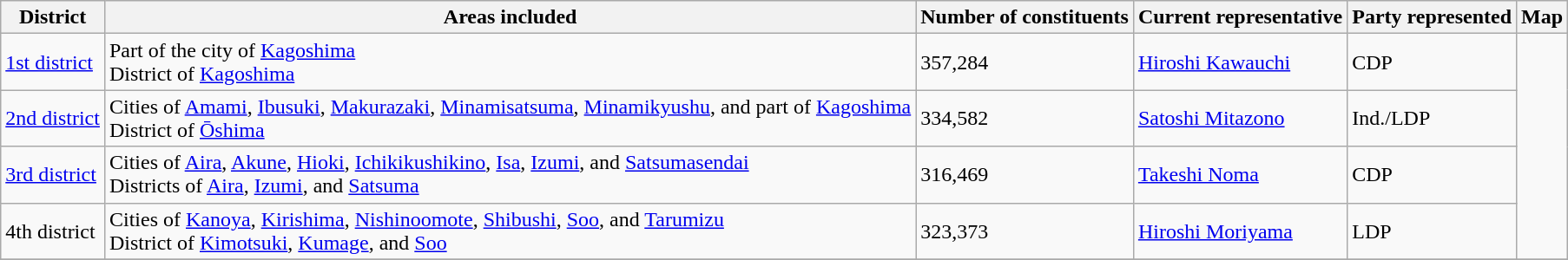<table class="wikitable">
<tr>
<th>District</th>
<th>Areas included</th>
<th>Number of constituents</th>
<th>Current representative</th>
<th>Party represented</th>
<th>Map</th>
</tr>
<tr>
<td><a href='#'>1st district</a></td>
<td>Part of the city of <a href='#'>Kagoshima</a><br>District of <a href='#'>Kagoshima</a></td>
<td>357,284</td>
<td><a href='#'>Hiroshi Kawauchi</a></td>
<td>CDP</td>
<td rowspan="4"></td>
</tr>
<tr>
<td><a href='#'>2nd district</a></td>
<td>Cities of <a href='#'>Amami</a>, <a href='#'>Ibusuki</a>, <a href='#'>Makurazaki</a>, <a href='#'>Minamisatsuma</a>, <a href='#'>Minamikyushu</a>, and part of <a href='#'>Kagoshima</a><br>District of <a href='#'>Ōshima</a></td>
<td>334,582</td>
<td><a href='#'>Satoshi Mitazono</a></td>
<td>Ind./LDP</td>
</tr>
<tr>
<td><a href='#'>3rd district</a></td>
<td>Cities of <a href='#'>Aira</a>, <a href='#'>Akune</a>, <a href='#'>Hioki</a>, <a href='#'>Ichikikushikino</a>, <a href='#'>Isa</a>, <a href='#'>Izumi</a>, and <a href='#'>Satsumasendai</a><br>Districts of <a href='#'>Aira</a>, <a href='#'>Izumi</a>, and <a href='#'>Satsuma</a></td>
<td>316,469</td>
<td><a href='#'>Takeshi Noma</a></td>
<td>CDP</td>
</tr>
<tr>
<td>4th district</td>
<td>Cities of <a href='#'>Kanoya</a>, <a href='#'>Kirishima</a>, <a href='#'>Nishinoomote</a>, <a href='#'>Shibushi</a>, <a href='#'>Soo</a>, and <a href='#'>Tarumizu</a><br>District of <a href='#'>Kimotsuki</a>, <a href='#'>Kumage</a>, and <a href='#'>Soo</a></td>
<td>323,373</td>
<td><a href='#'>Hiroshi Moriyama</a></td>
<td>LDP</td>
</tr>
<tr>
</tr>
</table>
